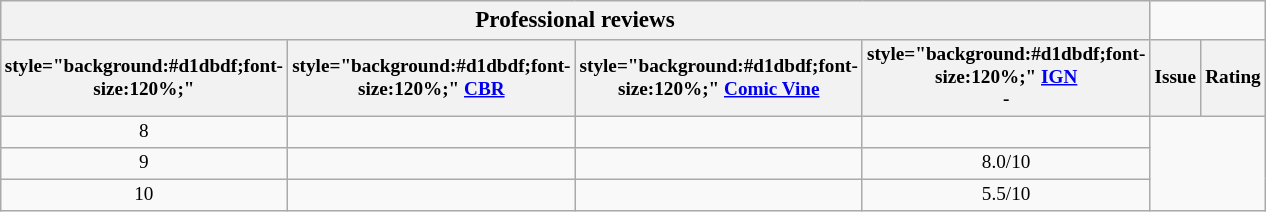<table class="wikitable" style="float: right; width:24.2em; font-size: 80%; text-align: center; margin:0.5em 0 0.5em 1em; padding:0;" cellpadding="0" cellspacing="0">
<tr>
<th colspan="4" style="font-size:120%;">Professional reviews</th>
</tr>
<tr>
<th>style="background:#d1dbdf;font-size:120%;" </th>
<th>style="background:#d1dbdf;font-size:120%;"  <a href='#'>CBR</a></th>
<th>style="background:#d1dbdf;font-size:120%;"  <a href='#'>Comic Vine</a></th>
<th>style="background:#d1dbdf;font-size:120%;"  <a href='#'>IGN</a><br>-</th>
<th>Issue</th>
<th colspan="3">Rating</th>
</tr>
<tr>
<td>8</td>
<td></td>
<td></td>
<td></td>
</tr>
<tr>
<td>9</td>
<td></td>
<td></td>
<td>8.0/10</td>
</tr>
<tr>
<td>10</td>
<td></td>
<td></td>
<td>5.5/10</td>
</tr>
</table>
